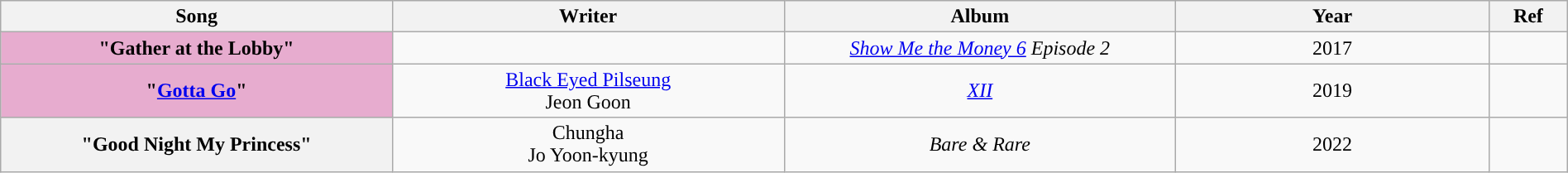<table class="wikitable" style="text-align:center; width:100%">
<tr>
<th style="width:25%">Song</th>
<th style="width:25%">Writer</th>
<th style="width:25%">Album</th>
<th style="width:20%">Year</th>
<th style="width:5%">Ref</th>
</tr>
<tr>
<th scope="row" style="background-color:#E7ACCF">"Gather at the Lobby" <br> </th>
<td></td>
<td><em><a href='#'>Show Me the Money 6</a> Episode 2</em></td>
<td>2017</td>
<td></td>
</tr>
<tr>
<th scope="row" style="background-color:#E7ACCF">"<a href='#'>Gotta Go</a>" </th>
<td><a href='#'>Black Eyed Pilseung</a><br>Jeon Goon</td>
<td><em><a href='#'>XII</a></em></td>
<td>2019</td>
<td></td>
</tr>
<tr>
<th scope="row">"Good Night My Princess"</th>
<td>Chungha<br>Jo Yoon-kyung</td>
<td><em>Bare & Rare</em></td>
<td>2022</td>
<td></td>
</tr>
</table>
